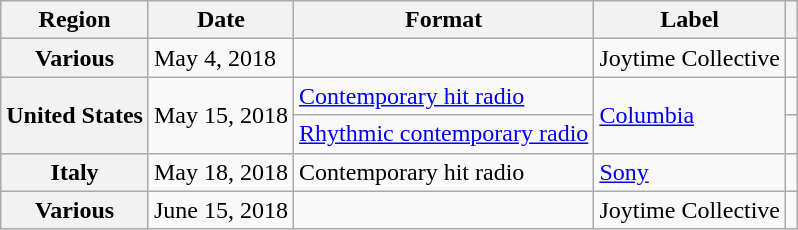<table class="wikitable plainrowheaders">
<tr>
<th scope="col">Region</th>
<th scope="col">Date</th>
<th scope="col">Format</th>
<th scope="col">Label</th>
<th scope="col"></th>
</tr>
<tr>
<th scope="row">Various</th>
<td>May 4, 2018</td>
<td></td>
<td>Joytime Collective</td>
<td></td>
</tr>
<tr>
<th scope="row" rowspan="2">United States</th>
<td rowspan="2">May 15, 2018</td>
<td><a href='#'>Contemporary hit radio</a></td>
<td rowspan="2"><a href='#'>Columbia</a></td>
<td></td>
</tr>
<tr>
<td><a href='#'>Rhythmic contemporary radio</a></td>
<td></td>
</tr>
<tr>
<th scope="row">Italy</th>
<td>May 18, 2018</td>
<td>Contemporary hit radio</td>
<td><a href='#'>Sony</a></td>
<td></td>
</tr>
<tr>
<th scope="row">Various</th>
<td>June 15, 2018</td>
<td></td>
<td>Joytime Collective</td>
<td></td>
</tr>
</table>
